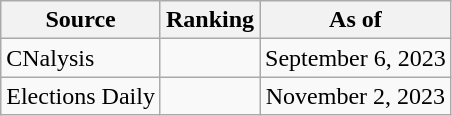<table class="wikitable" style="text-align:center">
<tr>
<th>Source</th>
<th>Ranking</th>
<th>As of</th>
</tr>
<tr>
<td align=left>CNalysis</td>
<td></td>
<td>September 6, 2023</td>
</tr>
<tr>
<td align=left>Elections Daily</td>
<td></td>
<td>November 2, 2023</td>
</tr>
</table>
